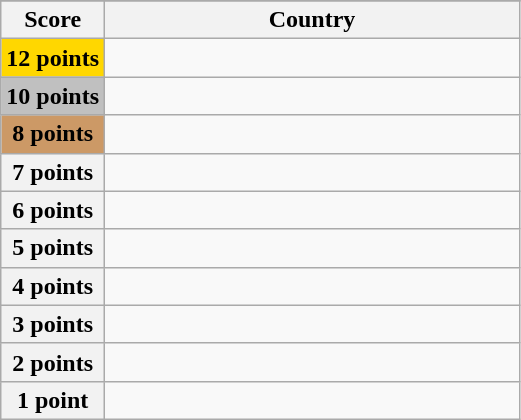<table class="wikitable">
<tr>
</tr>
<tr>
<th scope="col" width="20%">Score</th>
<th scope="col">Country</th>
</tr>
<tr>
<th scope="row" style="background:gold">12 points</th>
<td></td>
</tr>
<tr>
<th scope="row" style="background:silver">10 points</th>
<td></td>
</tr>
<tr>
<th scope="row" style="background:#CC9966">8 points</th>
<td></td>
</tr>
<tr>
<th scope="row">7 points</th>
<td></td>
</tr>
<tr>
<th scope="row">6 points</th>
<td></td>
</tr>
<tr>
<th scope="row">5 points</th>
<td></td>
</tr>
<tr>
<th scope="row">4 points</th>
<td></td>
</tr>
<tr>
<th scope="row">3 points</th>
<td></td>
</tr>
<tr>
<th scope="row">2 points</th>
<td></td>
</tr>
<tr>
<th scope="row">1 point</th>
<td></td>
</tr>
</table>
